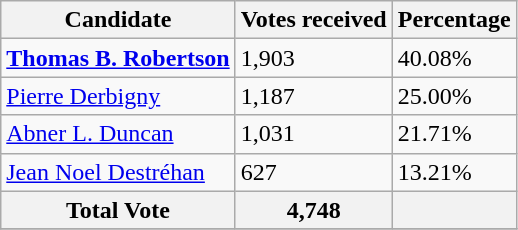<table class="wikitable">
<tr>
<th>Candidate</th>
<th>Votes received</th>
<th>Percentage</th>
</tr>
<tr>
<td><strong><a href='#'>Thomas B. Robertson</a></strong></td>
<td>1,903</td>
<td>40.08%</td>
</tr>
<tr>
<td><a href='#'>Pierre Derbigny</a></td>
<td>1,187</td>
<td>25.00%</td>
</tr>
<tr>
<td><a href='#'>Abner L. Duncan</a></td>
<td>1,031</td>
<td>21.71%</td>
</tr>
<tr>
<td><a href='#'>Jean Noel Destréhan</a></td>
<td>627</td>
<td>13.21%</td>
</tr>
<tr>
<th>Total Vote</th>
<th>4,748</th>
<th></th>
</tr>
<tr>
</tr>
</table>
